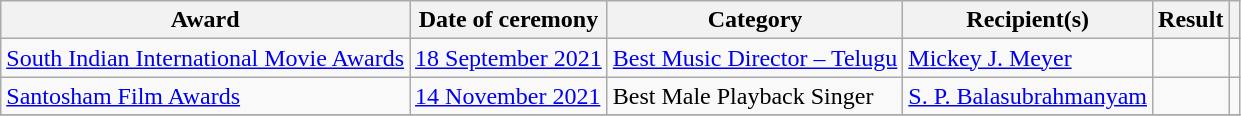<table class="wikitable plainrowheaders sortable">
<tr>
<th scope="col">Award</th>
<th scope="col">Date of ceremony</th>
<th scope="col">Category</th>
<th scope="col">Recipient(s)</th>
<th scope="col">Result</th>
<th scope="col" class="unsortable"></th>
</tr>
<tr>
<td scope="row" rowspan="1"><a href='#'>South Indian International Movie Awards</a></td>
<td rowspan="1"><a href='#'>18 September 2021</a></td>
<td><a href='#'>Best Music Director – Telugu</a></td>
<td><a href='#'>Mickey J. Meyer</a></td>
<td></td>
<td style="text-align:center;" rowspan="1"></td>
</tr>
<tr>
<td scope="row"><a href='#'>Santosham Film Awards</a></td>
<td><a href='#'>14 November 2021</a></td>
<td>Best Male Playback Singer</td>
<td><a href='#'>S. P. Balasubrahmanyam</a></td>
<td></td>
<td style="text-align:center;"></td>
</tr>
<tr>
</tr>
</table>
